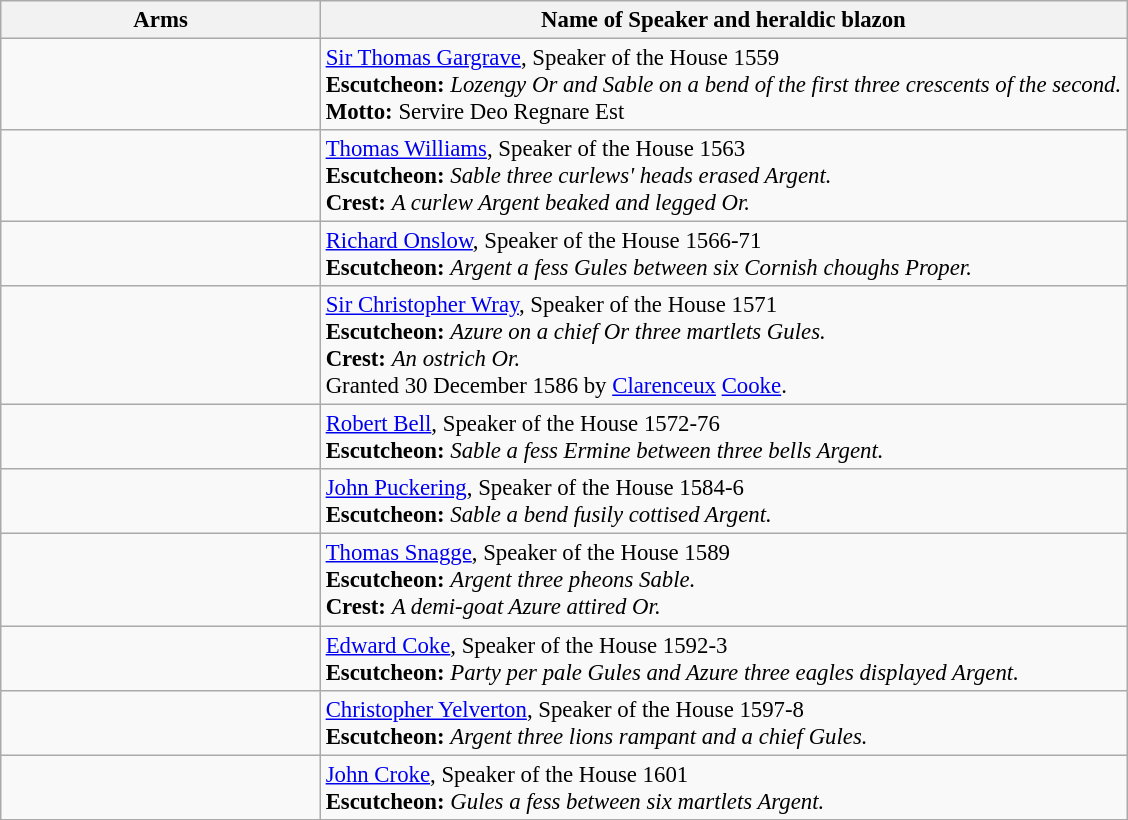<table class=wikitable style=font-size:95%>
<tr style="vertical-align:top; text-align:center;">
<th style="width:206px;">Arms</th>
<th>Name of Speaker and heraldic blazon</th>
</tr>
<tr valign=top>
<td align=center></td>
<td><a href='#'>Sir Thomas Gargrave</a>, Speaker of the House 1559<br><strong>Escutcheon:</strong> <em>Lozengy Or and Sable on a bend of the first three crescents of the second.</em><br>
<strong>Motto:</strong> Servire Deo Regnare Est</td>
</tr>
<tr valign=top>
<td align=center></td>
<td><a href='#'>Thomas Williams</a>, Speaker of the House 1563<br><strong>Escutcheon:</strong> <em>Sable three curlews' heads erased Argent.</em><br>
<strong>Crest:</strong> <em>A curlew Argent beaked and legged Or.</em></td>
</tr>
<tr valign=top>
<td align=center></td>
<td><a href='#'>Richard Onslow</a>, Speaker of the House 1566-71<br><strong>Escutcheon:</strong> <em>Argent a fess Gules between six Cornish choughs Proper.</em></td>
</tr>
<tr valign=top>
<td align=center></td>
<td><a href='#'>Sir Christopher Wray</a>, Speaker of the House 1571<br><strong>Escutcheon:</strong> <em>Azure on a chief Or three martlets Gules.</em><br>
<strong>Crest:</strong> <em>An ostrich Or.</em><br>
Granted 30 December 1586 by <a href='#'>Clarenceux</a> <a href='#'>Cooke</a>.</td>
</tr>
<tr valign=top>
<td align=center></td>
<td><a href='#'>Robert Bell</a>, Speaker of the House 1572-76<br><strong>Escutcheon:</strong> <em>Sable a fess Ermine between three bells Argent.</em></td>
</tr>
<tr valign=top>
<td align=center></td>
<td><a href='#'>John Puckering</a>, Speaker of the House 1584-6<br><strong>Escutcheon:</strong> <em>Sable a bend fusily cottised Argent.</em></td>
</tr>
<tr valign=top>
<td align=center></td>
<td><a href='#'>Thomas Snagge</a>, Speaker of the House 1589<br><strong>Escutcheon:</strong> <em>Argent three pheons Sable.</em><br>
<strong>Crest:</strong> <em>A demi-goat Azure attired Or.</em></td>
</tr>
<tr valign=top>
<td align=center></td>
<td><a href='#'>Edward Coke</a>, Speaker of the House 1592-3<br><strong>Escutcheon:</strong> <em>Party per pale Gules and Azure three eagles displayed Argent.</em></td>
</tr>
<tr valign=top>
<td align=center></td>
<td><a href='#'>Christopher Yelverton</a>, Speaker of the House 1597-8<br><strong>Escutcheon:</strong> <em>Argent three lions rampant and a chief Gules.</em></td>
</tr>
<tr valign=top>
<td align=center></td>
<td><a href='#'>John Croke</a>, Speaker of the House 1601<br><strong>Escutcheon:</strong> <em>Gules a fess between six martlets Argent.</em></td>
</tr>
</table>
